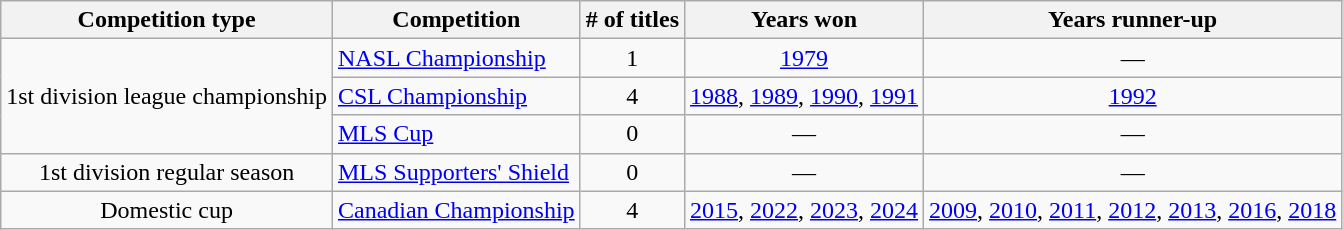<table class="wikitable" style="text-align: center;">
<tr>
<th>Competition type</th>
<th>Competition</th>
<th># of titles</th>
<th>Years won</th>
<th>Years runner-up</th>
</tr>
<tr>
<td rowspan=3>1st division league championship</td>
<td style="text-align: left;"> <a href='#'>NASL Championship</a></td>
<td>1</td>
<td><a href='#'>1979</a></td>
<td>—</td>
</tr>
<tr>
<td style="text-align: left;"> <a href='#'>CSL Championship</a></td>
<td>4</td>
<td><a href='#'>1988</a>, <a href='#'>1989</a>, <a href='#'>1990</a>, <a href='#'>1991</a></td>
<td><a href='#'>1992</a></td>
</tr>
<tr>
<td style="text-align: left;"> <a href='#'>MLS Cup</a></td>
<td>0</td>
<td>—</td>
<td>—</td>
</tr>
<tr>
<td>1st division regular season</td>
<td style="text-align: left;"> <a href='#'>MLS Supporters' Shield</a></td>
<td>0</td>
<td>—</td>
<td>—</td>
</tr>
<tr>
<td>Domestic cup</td>
<td style="text-align: left;"> <a href='#'>Canadian Championship</a></td>
<td>4</td>
<td><a href='#'>2015</a>, <a href='#'>2022</a>, <a href='#'>2023</a>, <a href='#'>2024</a></td>
<td><a href='#'>2009</a>, <a href='#'>2010</a>, <a href='#'>2011</a>, <a href='#'>2012</a>, <a href='#'>2013</a>, <a href='#'>2016</a>, <a href='#'>2018</a></td>
</tr>
</table>
